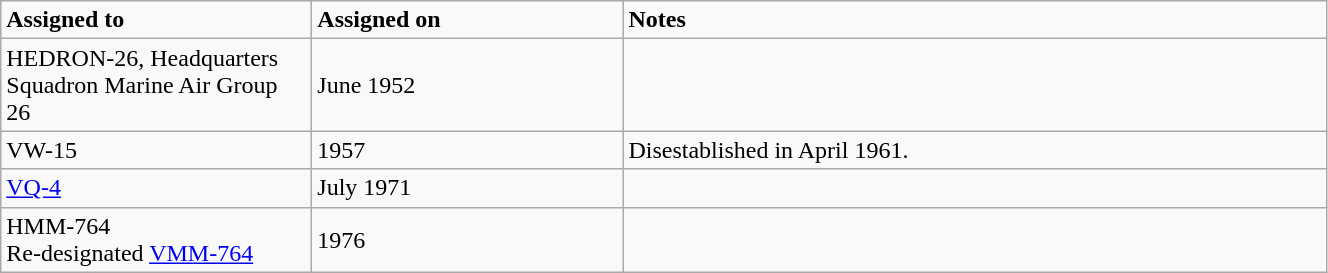<table class="wikitable" style="width: 70%;">
<tr>
<td style="width: 200px;"><strong>Assigned to</strong></td>
<td style="width: 200px;"><strong>Assigned on</strong></td>
<td><strong>Notes</strong></td>
</tr>
<tr>
<td>HEDRON-26, Headquarters Squadron Marine Air Group 26</td>
<td>June 1952</td>
<td></td>
</tr>
<tr>
<td>VW-15</td>
<td>1957</td>
<td>Disestablished in April 1961.</td>
</tr>
<tr>
<td><a href='#'>VQ-4</a></td>
<td>July 1971</td>
<td></td>
</tr>
<tr>
<td>HMM-764<br>Re-designated <a href='#'>VMM-764</a></td>
<td>1976</td>
<td></td>
</tr>
</table>
